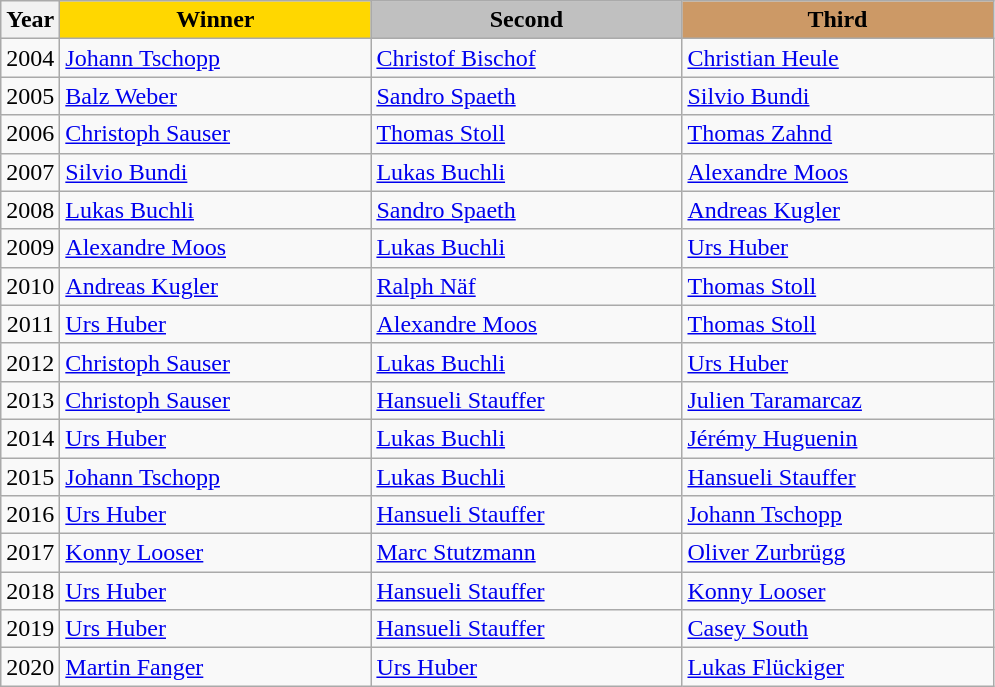<table class="wikitable sortable">
<tr>
<th>Year</th>
<th scope=col colspan=1 style="width:200px; background: gold;">Winner</th>
<th scope=col colspan=1 style="width:200px; background: silver;">Second</th>
<th scope=col colspan=1 style="width:200px; background: #cc9966;">Third</th>
</tr>
<tr>
<td align="center">2004</td>
<td><a href='#'>Johann Tschopp</a></td>
<td><a href='#'>Christof Bischof</a></td>
<td><a href='#'>Christian Heule</a></td>
</tr>
<tr>
<td align="center">2005</td>
<td><a href='#'>Balz Weber</a></td>
<td><a href='#'>Sandro Spaeth</a></td>
<td><a href='#'>Silvio Bundi</a></td>
</tr>
<tr>
<td align="center">2006</td>
<td><a href='#'>Christoph Sauser</a></td>
<td><a href='#'>Thomas Stoll</a></td>
<td><a href='#'>Thomas Zahnd</a></td>
</tr>
<tr>
<td align="center">2007</td>
<td><a href='#'>Silvio Bundi</a></td>
<td><a href='#'>Lukas Buchli</a></td>
<td><a href='#'>Alexandre Moos</a></td>
</tr>
<tr>
<td align="center">2008</td>
<td><a href='#'>Lukas Buchli</a></td>
<td><a href='#'>Sandro Spaeth</a></td>
<td><a href='#'>Andreas Kugler</a></td>
</tr>
<tr>
<td align="center">2009</td>
<td><a href='#'>Alexandre Moos</a></td>
<td><a href='#'>Lukas Buchli</a></td>
<td><a href='#'>Urs Huber</a></td>
</tr>
<tr>
<td align="center">2010</td>
<td><a href='#'>Andreas Kugler</a></td>
<td><a href='#'>Ralph Näf</a></td>
<td><a href='#'>Thomas Stoll</a></td>
</tr>
<tr>
<td align="center">2011</td>
<td><a href='#'>Urs Huber</a></td>
<td><a href='#'>Alexandre Moos</a></td>
<td><a href='#'>Thomas Stoll</a></td>
</tr>
<tr>
<td align="center">2012</td>
<td><a href='#'>Christoph Sauser</a></td>
<td><a href='#'>Lukas Buchli</a></td>
<td><a href='#'>Urs Huber</a></td>
</tr>
<tr>
<td align="center">2013</td>
<td><a href='#'>Christoph Sauser</a></td>
<td><a href='#'>Hansueli Stauffer</a></td>
<td><a href='#'>Julien Taramarcaz</a></td>
</tr>
<tr>
<td align="center">2014</td>
<td><a href='#'>Urs Huber</a></td>
<td><a href='#'>Lukas Buchli</a></td>
<td><a href='#'>Jérémy Huguenin</a></td>
</tr>
<tr>
<td align="center">2015</td>
<td><a href='#'>Johann Tschopp</a></td>
<td><a href='#'>Lukas Buchli</a></td>
<td><a href='#'>Hansueli Stauffer</a></td>
</tr>
<tr>
<td align="center">2016</td>
<td><a href='#'>Urs Huber</a></td>
<td><a href='#'>Hansueli Stauffer</a></td>
<td><a href='#'>Johann Tschopp</a></td>
</tr>
<tr>
<td align="center">2017</td>
<td><a href='#'>Konny Looser</a></td>
<td><a href='#'>Marc Stutzmann</a></td>
<td><a href='#'>Oliver Zurbrügg</a></td>
</tr>
<tr>
<td align="center">2018</td>
<td><a href='#'>Urs Huber</a></td>
<td><a href='#'>Hansueli Stauffer</a></td>
<td><a href='#'>Konny Looser</a></td>
</tr>
<tr>
<td align="center">2019</td>
<td><a href='#'>Urs Huber</a></td>
<td><a href='#'>Hansueli Stauffer</a></td>
<td><a href='#'>Casey South</a></td>
</tr>
<tr>
<td align="center">2020</td>
<td><a href='#'>Martin Fanger</a></td>
<td><a href='#'>Urs Huber</a></td>
<td><a href='#'>Lukas Flückiger</a></td>
</tr>
</table>
